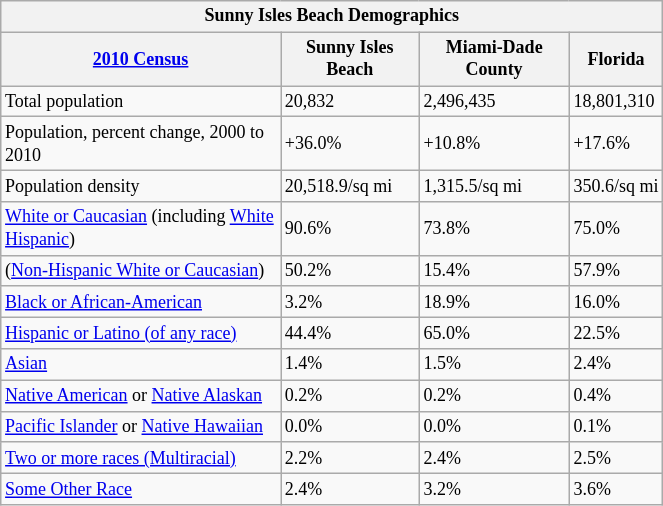<table class="wikitable" style="float: left; margin-right: 2em; width: 35%; font-size: 75%;">
<tr>
<th colspan=4>Sunny Isles Beach Demographics</th>
</tr>
<tr>
<th><a href='#'>2010 Census</a></th>
<th>Sunny Isles Beach</th>
<th>Miami-Dade County</th>
<th>Florida</th>
</tr>
<tr>
<td>Total population</td>
<td>20,832</td>
<td>2,496,435</td>
<td>18,801,310</td>
</tr>
<tr>
<td>Population, percent change, 2000 to 2010</td>
<td>+36.0%</td>
<td>+10.8%</td>
<td>+17.6%</td>
</tr>
<tr>
<td>Population density</td>
<td>20,518.9/sq mi</td>
<td>1,315.5/sq mi</td>
<td>350.6/sq mi</td>
</tr>
<tr>
<td><a href='#'>White or Caucasian</a> (including <a href='#'>White Hispanic</a>)</td>
<td>90.6%</td>
<td>73.8%</td>
<td>75.0%</td>
</tr>
<tr>
<td>(<a href='#'>Non-Hispanic White or Caucasian</a>)</td>
<td>50.2%</td>
<td>15.4%</td>
<td>57.9%</td>
</tr>
<tr>
<td><a href='#'>Black or African-American</a></td>
<td>3.2%</td>
<td>18.9%</td>
<td>16.0%</td>
</tr>
<tr>
<td><a href='#'>Hispanic or Latino (of any race)</a></td>
<td>44.4%</td>
<td>65.0%</td>
<td>22.5%</td>
</tr>
<tr>
<td><a href='#'>Asian</a></td>
<td>1.4%</td>
<td>1.5%</td>
<td>2.4%</td>
</tr>
<tr>
<td><a href='#'>Native American</a> or <a href='#'>Native Alaskan</a></td>
<td>0.2%</td>
<td>0.2%</td>
<td>0.4%</td>
</tr>
<tr>
<td><a href='#'>Pacific Islander</a> or <a href='#'>Native Hawaiian</a></td>
<td>0.0%</td>
<td>0.0%</td>
<td>0.1%</td>
</tr>
<tr>
<td><a href='#'>Two or more races (Multiracial)</a></td>
<td>2.2%</td>
<td>2.4%</td>
<td>2.5%</td>
</tr>
<tr>
<td><a href='#'>Some Other Race</a></td>
<td>2.4%</td>
<td>3.2%</td>
<td>3.6%</td>
</tr>
</table>
